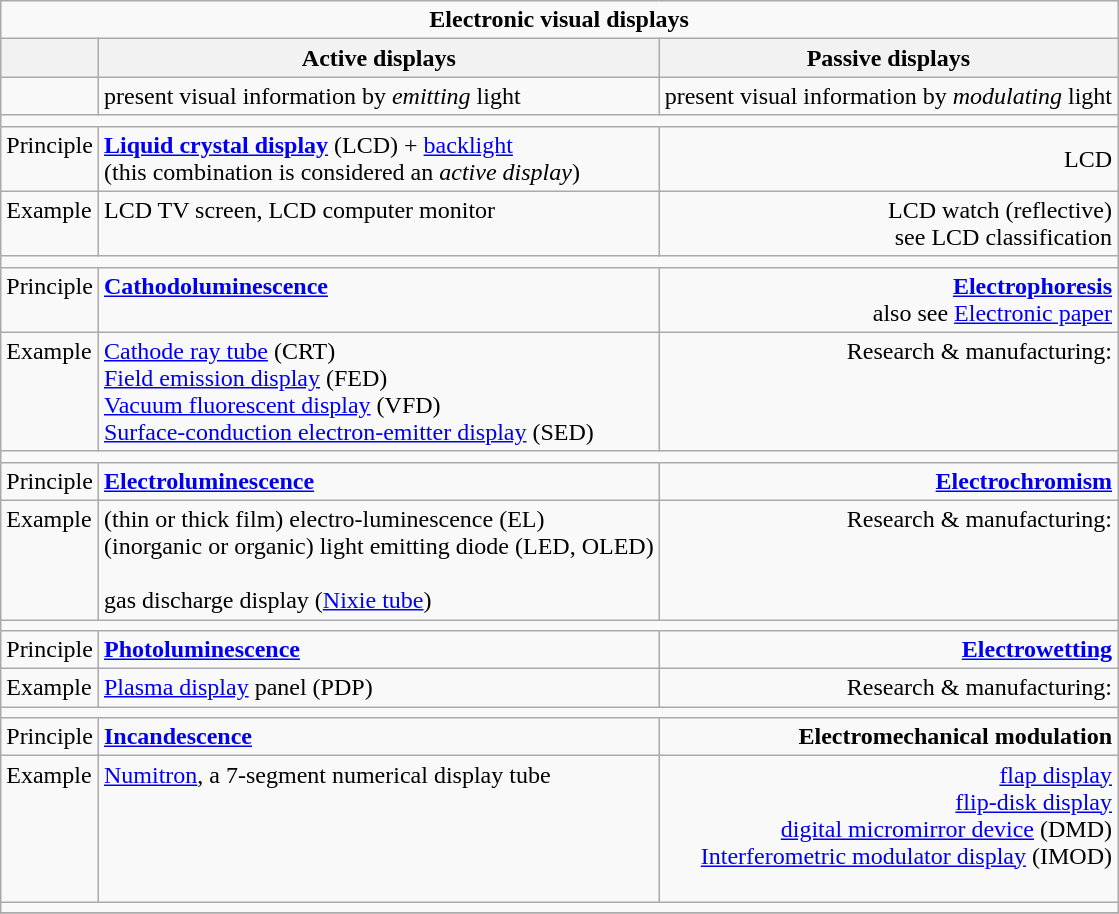<table class="wikitable">
<tr valign="top" align="left">
<td colspan="3"  align="center"><strong>Electronic visual displays</strong></td>
</tr>
<tr>
<th></th>
<th>Active displays</th>
<th>Passive displays</th>
</tr>
<tr>
<td></td>
<td>present visual information by <em>emitting</em> light</td>
<td>present visual information by <em>modulating</em> light</td>
</tr>
<tr>
<td colspan="3"></td>
</tr>
<tr>
<td valign="top">Principle</td>
<td><strong><a href='#'>Liquid crystal display</a></strong> (LCD) + <a href='#'>backlight</a><br>(this combination is considered an <em>active display</em>)</td>
<td align="right">LCD</td>
</tr>
<tr>
<td valign="top">Example</td>
<td valign="top">LCD TV screen, LCD computer monitor</td>
<td align="right" valign="top">LCD watch (reflective)<br>see LCD classification</td>
</tr>
<tr>
<td colspan="3"></td>
</tr>
<tr>
<td valign="top">Principle</td>
<td valign="top"><strong><a href='#'>Cathodoluminescence</a></strong></td>
<td align="right"><strong><a href='#'>Electrophoresis</a></strong><br>also see <a href='#'>Electronic paper</a></td>
</tr>
<tr>
<td valign="top">Example</td>
<td><a href='#'>Cathode ray tube</a> (CRT)<br><a href='#'>Field emission display</a> (FED)<br><a href='#'>Vacuum fluorescent display</a> (VFD)<br><a href='#'>Surface-conduction electron-emitter display</a> (SED)</td>
<td align="right" valign="top">Research & manufacturing:<br><br></td>
</tr>
<tr>
<td colspan="3"></td>
</tr>
<tr>
<td>Principle</td>
<td><strong><a href='#'>Electroluminescence</a></strong></td>
<td align="right"><strong><a href='#'>Electrochromism</a></strong></td>
</tr>
<tr>
<td valign="top">Example</td>
<td valign="top">(thin or thick film) electro-luminescence (EL)<br>(inorganic or organic) light emitting diode (LED, OLED)<br><br>gas discharge display (<a href='#'>Nixie tube</a>)</td>
<td valign="top" align="right">Research & manufacturing:<br></td>
</tr>
<tr>
<td colspan="3"></td>
</tr>
<tr>
<td valign="top">Principle</td>
<td valign="top"><strong><a href='#'>Photoluminescence</a></strong></td>
<td valign="top" align="right"><strong><a href='#'>Electrowetting</a></strong></td>
</tr>
<tr>
<td valign="top">Example</td>
<td valign="top"><a href='#'>Plasma display</a> panel (PDP)</td>
<td align="right" valign="top">Research & manufacturing:<br></td>
</tr>
<tr>
<td colspan="3"></td>
</tr>
<tr>
<td>Principle</td>
<td><strong><a href='#'>Incandescence</a></strong><br></td>
<td align="right"><strong>Electromechanical modulation</strong></td>
</tr>
<tr>
<td valign="top">Example</td>
<td valign="top"><a href='#'>Numitron</a>, a 7-segment numerical display tube</td>
<td align="right"><a href='#'>flap display</a><br><a href='#'>flip-disk display</a><br><a href='#'>digital micromirror device</a> (DMD)<br><a href='#'>Interferometric modulator display</a> (IMOD)<br><br></td>
</tr>
<tr>
<td colspan="3"></td>
</tr>
<tr>
</tr>
</table>
